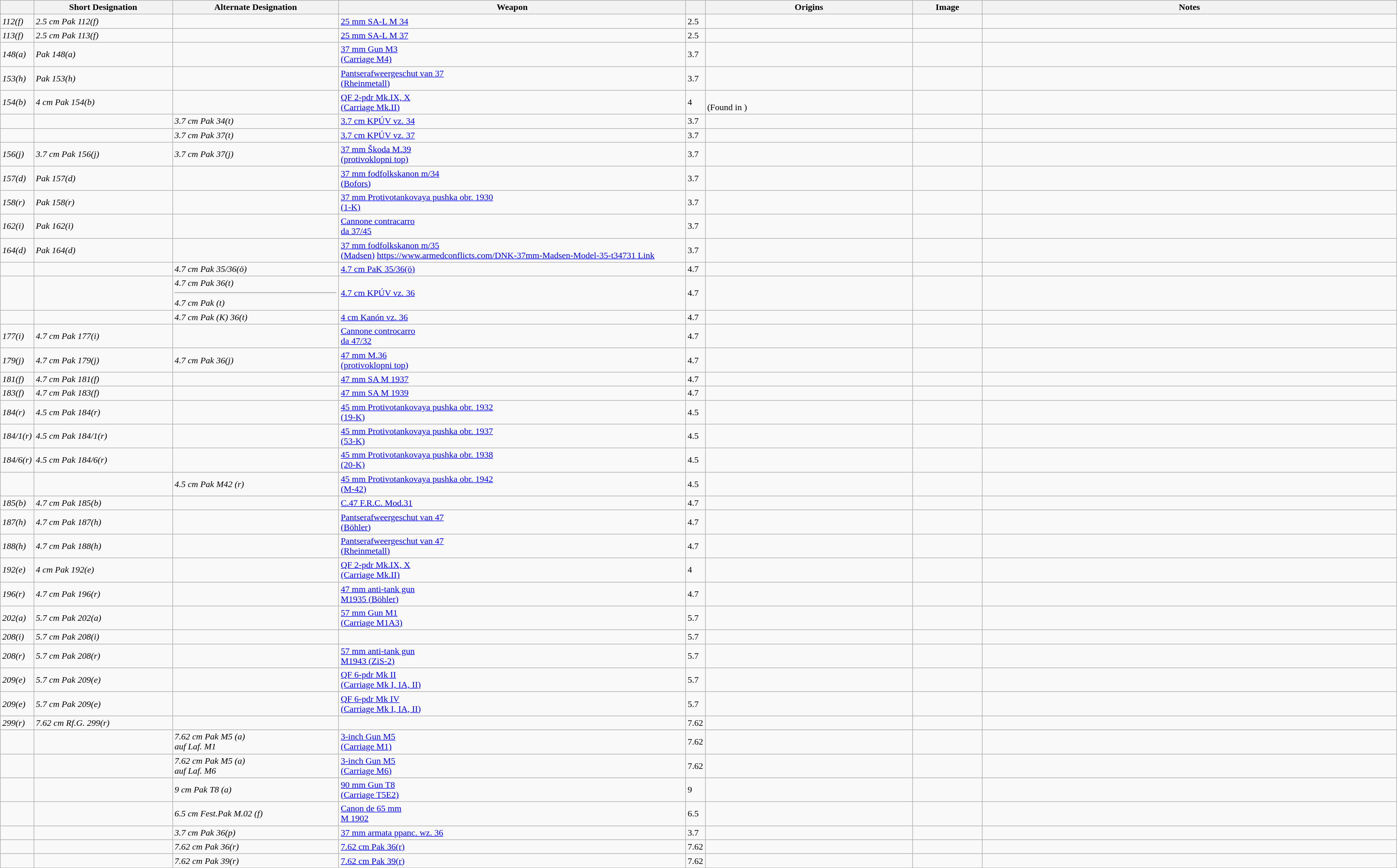<table class="wikitable sortable" style=" width:200%">
<tr>
<th width="2%"></th>
<th width="10%">Short Designation</th>
<th width="12%">Alternate Designation</th>
<th width="25%">Weapon</th>
<th width="1%"><br></th>
<th width="15%">Origins</th>
<th width="5%">Image</th>
<th width="30%">Notes</th>
</tr>
<tr>
<td><em>112(f)</em></td>
<td><em>2.5 cm Pak 112(f)</em></td>
<td></td>
<td><a href='#'>25 mm SA-L M 34</a></td>
<td>2.5</td>
<td></td>
<td></td>
<td></td>
</tr>
<tr>
<td><em>113(f)</em></td>
<td><em>2.5 cm Pak 113(f)</em></td>
<td></td>
<td><a href='#'>25 mm SA-L M 37</a></td>
<td>2.5</td>
<td></td>
<td></td>
<td></td>
</tr>
<tr>
<td><em>148(a)</em></td>
<td><em>Pak 148(a)</em></td>
<td></td>
<td><a href='#'>37 mm Gun M3<br>(Carriage M4)</a></td>
<td>3.7</td>
<td></td>
<td></td>
<td></td>
</tr>
<tr>
<td><em>153(h)</em></td>
<td><em>Pak 153(h)</em></td>
<td></td>
<td><a href='#'>Pantserafweergeschut van 37<br>(Rheinmetall)</a></td>
<td>3.7</td>
<td></td>
<td></td>
<td></td>
</tr>
<tr>
<td><em>154(b)</em></td>
<td><em>4 cm Pak 154(b)</em></td>
<td></td>
<td><a href='#'>QF 2-pdr Mk.IX, X<br>(Carriage Mk.II)</a></td>
<td>4</td>
<td><br>(Found in )</td>
<td></td>
<td></td>
</tr>
<tr>
<td></td>
<td></td>
<td><em>3.7 cm Pak 34(t)</em></td>
<td><a href='#'>3.7 cm KPÚV vz. 34</a></td>
<td>3.7</td>
<td></td>
<td></td>
<td></td>
</tr>
<tr>
<td></td>
<td></td>
<td><em>3.7 cm Pak 37(t)</em></td>
<td><a href='#'>3.7 cm KPÚV vz. 37</a></td>
<td>3.7</td>
<td></td>
<td></td>
<td></td>
</tr>
<tr>
<td><em>156(j)</em></td>
<td><em>3.7 cm Pak 156(j)</em></td>
<td><em>3.7 cm Pak 37(j)</em></td>
<td><a href='#'>37 mm Škoda M.39<br>(protivoklopni top)</a></td>
<td>3.7</td>
<td></td>
<td></td>
<td></td>
</tr>
<tr>
<td><em>157(d)</em></td>
<td><em>Pak 157(d)</em></td>
<td></td>
<td><a href='#'>37 mm fodfolkskanon m/34<br>(Bofors)</a></td>
<td>3.7</td>
<td></td>
<td></td>
<td></td>
</tr>
<tr>
<td><em>158(r)</em></td>
<td><em>Pak 158(r)</em></td>
<td></td>
<td><a href='#'>37 mm Protivotankovaya pushka obr. 1930<br>(1-K)</a></td>
<td>3.7</td>
<td></td>
<td></td>
<td></td>
</tr>
<tr>
<td><em>162(i)</em></td>
<td><em>Pak 162(i)</em></td>
<td></td>
<td><a href='#'>Cannone contracarro<br>da 37/45</a></td>
<td>3.7</td>
<td></td>
<td></td>
<td></td>
</tr>
<tr>
<td><em>164(d)</em></td>
<td><em>Pak 164(d)</em></td>
<td></td>
<td><a href='#'>37 mm fodfolkskanon m/35<br>(Madsen)</a> <a href='#'>https://www.armedconflicts.com/DNK-37mm-Madsen-Model-35-t34731 Link</a></td>
<td>3.7</td>
<td></td>
<td></td>
<td></td>
</tr>
<tr>
<td></td>
<td></td>
<td><em>4.7 cm Pak 35/36(ö)</em></td>
<td><a href='#'>4.7 cm PaK 35/36(ö)</a></td>
<td>4.7</td>
<td></td>
<td></td>
<td></td>
</tr>
<tr>
<td></td>
<td></td>
<td><em>4.7 cm Pak 36(t)<hr>4.7 cm Pak (t)</em></td>
<td><a href='#'>4.7 cm KPÚV vz. 36</a></td>
<td>4.7</td>
<td></td>
<td></td>
<td></td>
</tr>
<tr>
<td></td>
<td></td>
<td><em>4.7 cm Pak (K) 36(t)</em></td>
<td><a href='#'>4 cm Kanón vz. 36</a></td>
<td>4.7</td>
<td></td>
<td></td>
<td></td>
</tr>
<tr>
<td><em>177(i)</em></td>
<td><em>4.7 cm Pak 177(i)</em></td>
<td></td>
<td><a href='#'>Cannone controcarro<br>da 47/32</a></td>
<td>4.7</td>
<td></td>
<td></td>
<td></td>
</tr>
<tr>
<td><em>179(j)</em></td>
<td><em>4.7 cm Pak 179(j)</em></td>
<td><em>4.7 cm Pak 36(j)</em></td>
<td><a href='#'>47 mm M.36<br>(protivoklopni top)</a></td>
<td>4.7</td>
<td></td>
<td></td>
<td></td>
</tr>
<tr>
<td><em>181(f)</em></td>
<td><em>4.7 cm Pak 181(f)</em></td>
<td></td>
<td><a href='#'>47 mm SA M 1937</a></td>
<td>4.7</td>
<td></td>
<td></td>
<td></td>
</tr>
<tr>
<td><em>183(f)</em></td>
<td><em>4.7 cm Pak 183(f)</em></td>
<td></td>
<td><a href='#'>47 mm SA M 1939</a></td>
<td>4.7</td>
<td></td>
<td></td>
<td></td>
</tr>
<tr>
<td><em>184(r)</em></td>
<td><em>4.5 cm Pak 184(r)</em></td>
<td></td>
<td><a href='#'>45 mm Protivotankovaya pushka obr. 1932<br>(19-K)</a></td>
<td>4.5</td>
<td></td>
<td></td>
<td></td>
</tr>
<tr>
<td><em>184/1(r)</em></td>
<td><em>4.5 cm Pak 184/1(r)</em></td>
<td></td>
<td><a href='#'>45 mm Protivotankovaya pushka obr. 1937<br>(53-K)</a></td>
<td>4.5</td>
<td></td>
<td></td>
<td></td>
</tr>
<tr>
<td><em>184/6(r)</em></td>
<td><em>4.5 cm Pak 184/6(r)</em></td>
<td></td>
<td><a href='#'>45 mm Protivotankovaya pushka obr. 1938<br>(20-K)</a></td>
<td>4.5</td>
<td></td>
<td></td>
<td></td>
</tr>
<tr>
<td></td>
<td></td>
<td><em>4.5 cm Pak M42 (r)</em></td>
<td><a href='#'>45 mm Protivotankovaya pushka obr. 1942<br>(M-42)</a></td>
<td>4.5</td>
<td></td>
<td></td>
<td></td>
</tr>
<tr>
<td><em>185(b)</em></td>
<td><em>4.7 cm Pak 185(b)</em></td>
<td></td>
<td><a href='#'>C.47 F.R.C. Mod.31</a></td>
<td>4.7</td>
<td></td>
<td></td>
<td></td>
</tr>
<tr>
<td><em>187(h)</em></td>
<td><em>4.7 cm Pak 187(h)</em></td>
<td></td>
<td><a href='#'>Pantserafweergeschut van 47<br>(Böhler)</a></td>
<td>4.7</td>
<td></td>
<td></td>
<td><br></td>
</tr>
<tr>
<td><em>188(h)</em></td>
<td><em>4.7 cm Pak 188(h)</em></td>
<td></td>
<td><a href='#'>Pantserafweergeschut van 47<br>(Rheinmetall)</a></td>
<td>4.7</td>
<td></td>
<td></td>
<td></td>
</tr>
<tr>
<td><em>192(e)</em></td>
<td><em>4 cm Pak 192(e)</em></td>
<td></td>
<td><a href='#'>QF 2-pdr Mk.IX, X<br>(Carriage Mk.II)</a></td>
<td>4</td>
<td></td>
<td></td>
<td></td>
</tr>
<tr>
<td><em>196(r)</em></td>
<td><em>4.7 cm Pak 196(r)</em></td>
<td></td>
<td><a href='#'>47 mm anti-tank gun<br>M1935 (Böhler)</a></td>
<td>4.7</td>
<td></td>
<td></td>
<td></td>
</tr>
<tr>
<td><em>202(a)</em></td>
<td><em>5.7 cm Pak 202(a)</em></td>
<td></td>
<td><a href='#'>57 mm Gun M1<br>(Carriage M1A3)</a></td>
<td>5.7</td>
<td></td>
<td></td>
<td></td>
</tr>
<tr>
<td><em>208(i)</em></td>
<td><em>5.7 cm Pak 208(i)</em></td>
<td></td>
<td></td>
<td>5.7</td>
<td></td>
<td></td>
<td></td>
</tr>
<tr>
<td><em>208(r)</em></td>
<td><em>5.7 cm Pak 208(r)</em></td>
<td></td>
<td><a href='#'>57 mm anti-tank gun<br>M1943 (ZiS-2)</a></td>
<td>5.7</td>
<td></td>
<td></td>
<td></td>
</tr>
<tr>
<td><em>209(e)</em></td>
<td><em>5.7 cm Pak 209(e)</em></td>
<td></td>
<td><a href='#'>QF 6-pdr Mk II<br>(Carriage Mk I, IA, II)</a></td>
<td>5.7</td>
<td></td>
<td></td>
<td></td>
</tr>
<tr>
<td><em>209(e)</em></td>
<td><em>5.7 cm Pak 209(e)</em></td>
<td></td>
<td><a href='#'>QF 6-pdr Mk IV<br>(Carriage Mk I, IA, II)</a></td>
<td>5.7</td>
<td></td>
<td></td>
<td></td>
</tr>
<tr>
<td><em>299(r)</em></td>
<td><em>7.62 cm Rf.G. 299(r)</em></td>
<td></td>
<td></td>
<td>7.62</td>
<td></td>
<td></td>
<td></td>
</tr>
<tr>
<td></td>
<td></td>
<td><em>7.62 cm Pak M5 (a)<br>auf Laf. M1</em></td>
<td><a href='#'>3-inch Gun M5<br>(Carriage M1)</a></td>
<td>7.62</td>
<td></td>
<td></td>
<td></td>
</tr>
<tr>
<td></td>
<td></td>
<td><em>7.62 cm Pak M5 (a)<br>auf Laf. M6</em></td>
<td><a href='#'>3-inch Gun M5<br>(Carriage M6)</a></td>
<td>7.62</td>
<td></td>
<td></td>
<td></td>
</tr>
<tr>
<td></td>
<td></td>
<td><em>9 cm Pak T8 (a)</em></td>
<td><a href='#'>90 mm Gun T8<br>(Carriage T5E2)</a></td>
<td>9</td>
<td></td>
<td></td>
<td></td>
</tr>
<tr>
<td></td>
<td></td>
<td><em>6.5 cm Fest.Pak M.02 (f)</em></td>
<td><a href='#'>Canon de 65 mm<br>M 1902</a></td>
<td>6.5</td>
<td></td>
<td></td>
<td></td>
</tr>
<tr>
<td></td>
<td></td>
<td><em>3.7 cm Pak 36(p)</em></td>
<td><a href='#'>37 mm armata ppanc. wz. 36</a></td>
<td>3.7</td>
<td></td>
<td></td>
<td></td>
</tr>
<tr>
<td></td>
<td></td>
<td><em>7.62 cm Pak 36(r)</em></td>
<td><a href='#'>7.62 cm Pak 36(r)</a></td>
<td>7.62</td>
<td></td>
<td></td>
<td></td>
</tr>
<tr>
<td></td>
<td></td>
<td><em>7.62 cm Pak 39(r)</em></td>
<td><a href='#'>7.62 cm Pak 39(r)</a></td>
<td>7.62</td>
<td></td>
<td></td>
<td></td>
</tr>
</table>
